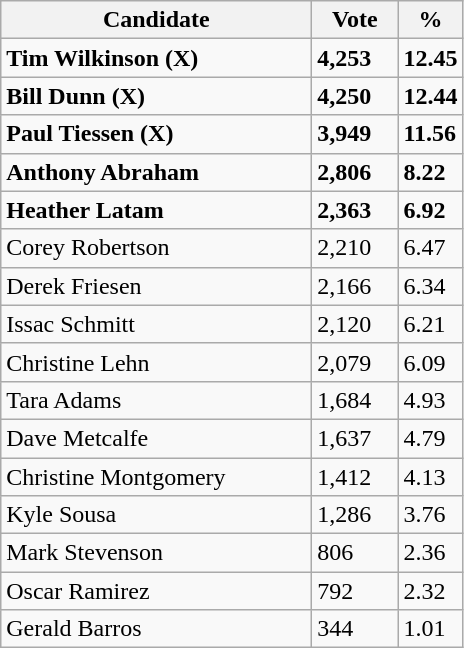<table class="wikitable">
<tr>
<th bgcolor="#DDDDFF" width="200px">Candidate</th>
<th bgcolor="#DDDDFF" width="50px">Vote</th>
<th bgcolor="#DDDDFF" width="30px">%</th>
</tr>
<tr>
<td><strong>Tim Wilkinson (X)</strong></td>
<td><strong>4,253</strong></td>
<td><strong>12.45</strong></td>
</tr>
<tr>
<td><strong>Bill Dunn (X)</strong></td>
<td><strong>4,250</strong></td>
<td><strong>12.44</strong></td>
</tr>
<tr>
<td><strong>Paul Tiessen (X)</strong></td>
<td><strong>3,949</strong></td>
<td><strong>11.56</strong></td>
</tr>
<tr>
<td><strong>Anthony Abraham</strong></td>
<td><strong>2,806</strong></td>
<td><strong>8.22</strong></td>
</tr>
<tr>
<td><strong>Heather Latam</strong></td>
<td><strong>2,363</strong></td>
<td><strong>6.92</strong></td>
</tr>
<tr>
<td>Corey Robertson</td>
<td>2,210</td>
<td>6.47</td>
</tr>
<tr>
<td>Derek Friesen</td>
<td>2,166</td>
<td>6.34</td>
</tr>
<tr>
<td>Issac Schmitt</td>
<td>2,120</td>
<td>6.21</td>
</tr>
<tr>
<td>Christine Lehn</td>
<td>2,079</td>
<td>6.09</td>
</tr>
<tr>
<td>Tara Adams</td>
<td>1,684</td>
<td>4.93</td>
</tr>
<tr>
<td>Dave Metcalfe</td>
<td>1,637</td>
<td>4.79</td>
</tr>
<tr>
<td>Christine Montgomery</td>
<td>1,412</td>
<td>4.13</td>
</tr>
<tr>
<td>Kyle Sousa</td>
<td>1,286</td>
<td>3.76</td>
</tr>
<tr>
<td>Mark Stevenson</td>
<td>806</td>
<td>2.36</td>
</tr>
<tr>
<td>Oscar Ramirez</td>
<td>792</td>
<td>2.32</td>
</tr>
<tr>
<td>Gerald Barros</td>
<td>344</td>
<td>1.01</td>
</tr>
</table>
